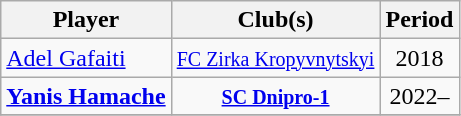<table class="wikitable collapsible collapsed" style="text-align:center">
<tr>
<th scope="col">Player</th>
<th scope="col" class="unsortable">Club(s)</th>
<th scope="col">Period</th>
</tr>
<tr>
<td align="left"><a href='#'>Adel Gafaiti</a></td>
<td><small><a href='#'>FC Zirka Kropyvnytskyi</a></small></td>
<td>2018</td>
</tr>
<tr>
<td align="left"><strong><a href='#'>Yanis Hamache</a></strong></td>
<td><small><strong><a href='#'>SC Dnipro-1</a></strong></small></td>
<td>2022–</td>
</tr>
<tr>
</tr>
</table>
